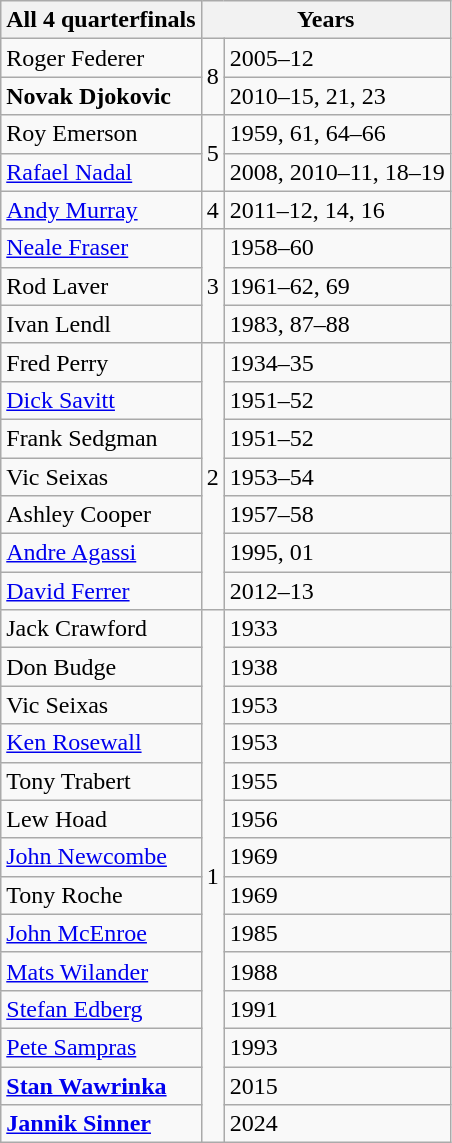<table class=wikitable style="display:inline-table;">
<tr>
<th>All 4 quarterfinals</th>
<th colspan=2>Years</th>
</tr>
<tr>
<td> Roger Federer</td>
<td rowspan=2>8</td>
<td>2005–12</td>
</tr>
<tr>
<td> <strong>Novak Djokovic</strong></td>
<td>2010–15, 21, 23</td>
</tr>
<tr>
<td> Roy Emerson</td>
<td rowspan=2>5</td>
<td>1959, 61, 64–66</td>
</tr>
<tr>
<td> <a href='#'>Rafael Nadal</a></td>
<td>2008, 2010–11, 18–19</td>
</tr>
<tr>
<td> <a href='#'>Andy Murray</a></td>
<td>4</td>
<td>2011–12, 14, 16</td>
</tr>
<tr>
<td> <a href='#'>Neale Fraser</a></td>
<td rowspan=3>3</td>
<td>1958–60</td>
</tr>
<tr>
<td> Rod Laver</td>
<td>1961–62, 69</td>
</tr>
<tr>
<td> Ivan Lendl</td>
<td>1983, 87–88</td>
</tr>
<tr>
<td> Fred Perry</td>
<td rowspan=7>2</td>
<td>1934–35</td>
</tr>
<tr>
<td> <a href='#'>Dick Savitt</a></td>
<td>1951–52</td>
</tr>
<tr>
<td> Frank Sedgman</td>
<td>1951–52</td>
</tr>
<tr>
<td> Vic Seixas</td>
<td>1953–54</td>
</tr>
<tr>
<td> Ashley Cooper</td>
<td>1957–58</td>
</tr>
<tr>
<td> <a href='#'>Andre Agassi</a></td>
<td>1995, 01</td>
</tr>
<tr>
<td> <a href='#'>David Ferrer</a></td>
<td>2012–13</td>
</tr>
<tr>
<td> Jack Crawford</td>
<td rowspan=14>1</td>
<td>1933</td>
</tr>
<tr>
<td> Don Budge</td>
<td>1938</td>
</tr>
<tr>
<td> Vic Seixas</td>
<td>1953</td>
</tr>
<tr>
<td> <a href='#'>Ken Rosewall</a></td>
<td>1953</td>
</tr>
<tr>
<td> Tony Trabert</td>
<td>1955</td>
</tr>
<tr>
<td> Lew Hoad</td>
<td>1956</td>
</tr>
<tr>
<td> <a href='#'>John Newcombe</a></td>
<td>1969</td>
</tr>
<tr>
<td> Tony Roche</td>
<td>1969</td>
</tr>
<tr>
<td> <a href='#'>John McEnroe</a></td>
<td>1985</td>
</tr>
<tr>
<td> <a href='#'>Mats Wilander</a></td>
<td>1988</td>
</tr>
<tr>
<td> <a href='#'>Stefan Edberg</a></td>
<td>1991</td>
</tr>
<tr>
<td> <a href='#'>Pete Sampras</a></td>
<td>1993</td>
</tr>
<tr>
<td> <strong><a href='#'>Stan Wawrinka</a></strong></td>
<td>2015</td>
</tr>
<tr>
<td> <strong><a href='#'>Jannik Sinner</a></strong></td>
<td>2024</td>
</tr>
</table>
